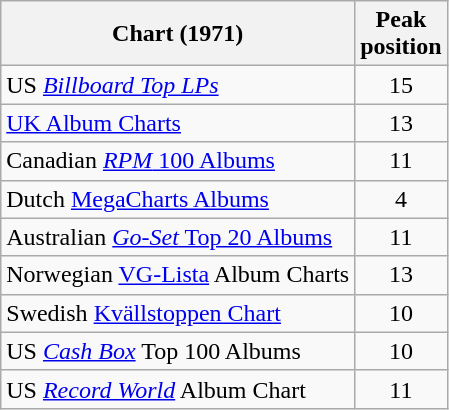<table class="wikitable">
<tr>
<th>Chart (1971)</th>
<th>Peak<br>position</th>
</tr>
<tr>
<td>US <a href='#'><em>Billboard Top LPs</em></a></td>
<td align="center">15</td>
</tr>
<tr>
<td><a href='#'>UK Album Charts</a></td>
<td align="center">13</td>
</tr>
<tr>
<td>Canadian <a href='#'><em>RPM</em> 100 Albums</a></td>
<td align="center">11</td>
</tr>
<tr>
<td>Dutch <a href='#'>MegaCharts Albums</a></td>
<td align="center">4</td>
</tr>
<tr>
<td>Australian <a href='#'><em>Go-Set</em> Top 20 Albums</a></td>
<td align="center">11</td>
</tr>
<tr>
<td>Norwegian <a href='#'>VG-Lista</a> Album Charts</td>
<td align="center">13</td>
</tr>
<tr>
<td>Swedish <a href='#'>Kvällstoppen Chart</a></td>
<td align="center">10</td>
</tr>
<tr>
<td>US <em><a href='#'>Cash Box</a></em> Top 100 Albums</td>
<td align="center">10</td>
</tr>
<tr>
<td>US <em><a href='#'>Record World</a></em> Album Chart</td>
<td align="center">11</td>
</tr>
</table>
